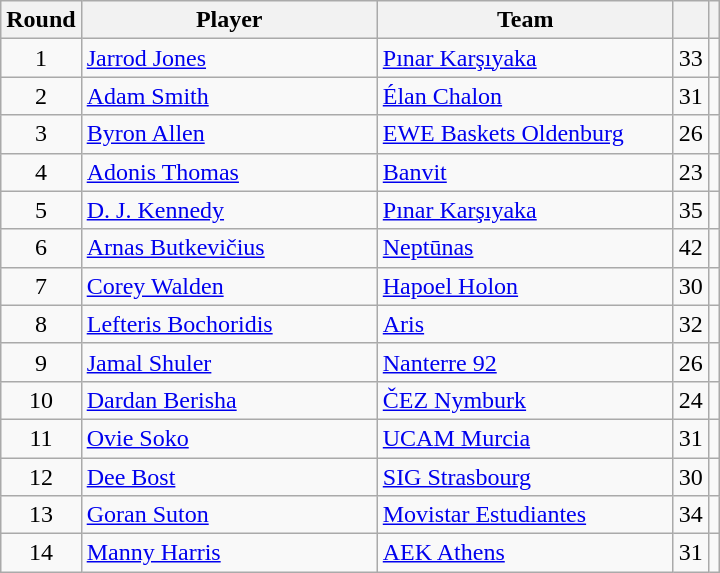<table class="wikitable sortable" style="text-align:center;">
<tr>
<th>Round</th>
<th width=190>Player</th>
<th width=190>Team</th>
<th><a href='#'></a></th>
<th></th>
</tr>
<tr>
<td>1</td>
<td align="left"> <a href='#'>Jarrod Jones</a></td>
<td align="left"> <a href='#'>Pınar Karşıyaka</a></td>
<td>33</td>
<td></td>
</tr>
<tr>
<td>2</td>
<td align="left"> <a href='#'>Adam Smith</a></td>
<td align="left"> <a href='#'>Élan Chalon</a></td>
<td>31</td>
<td></td>
</tr>
<tr>
<td>3</td>
<td align="left"> <a href='#'>Byron Allen</a></td>
<td align="left"> <a href='#'>EWE Baskets Oldenburg</a></td>
<td>26</td>
<td></td>
</tr>
<tr>
<td>4</td>
<td align="left"> <a href='#'>Adonis Thomas</a></td>
<td align="left"> <a href='#'>Banvit</a></td>
<td>23</td>
<td></td>
</tr>
<tr>
<td>5</td>
<td align="left"> <a href='#'>D. J. Kennedy</a></td>
<td align="left"> <a href='#'>Pınar Karşıyaka</a></td>
<td>35</td>
<td></td>
</tr>
<tr>
<td>6</td>
<td align="left"> <a href='#'>Arnas Butkevičius</a></td>
<td align="left"> <a href='#'>Neptūnas</a></td>
<td>42</td>
<td></td>
</tr>
<tr>
<td>7</td>
<td align="left"> <a href='#'>Corey Walden</a></td>
<td align="left"> <a href='#'>Hapoel Holon</a></td>
<td>30</td>
<td></td>
</tr>
<tr>
<td>8</td>
<td align="left"> <a href='#'>Lefteris Bochoridis</a></td>
<td align="left"> <a href='#'>Aris</a></td>
<td>32</td>
<td></td>
</tr>
<tr>
<td>9</td>
<td align="left"> <a href='#'>Jamal Shuler</a></td>
<td align="left"> <a href='#'>Nanterre 92</a></td>
<td>26</td>
<td></td>
</tr>
<tr>
<td>10</td>
<td align="left"> <a href='#'>Dardan Berisha</a></td>
<td align="left"> <a href='#'>ČEZ Nymburk</a></td>
<td>24</td>
<td></td>
</tr>
<tr>
<td>11</td>
<td align="left"> <a href='#'>Ovie Soko</a></td>
<td align="left"> <a href='#'>UCAM Murcia</a></td>
<td>31</td>
<td></td>
</tr>
<tr>
<td>12</td>
<td align="left"> <a href='#'>Dee Bost</a></td>
<td align="left"> <a href='#'>SIG Strasbourg</a></td>
<td>30</td>
<td></td>
</tr>
<tr>
<td>13</td>
<td align="left"> <a href='#'>Goran Suton</a></td>
<td align="left"> <a href='#'>Movistar Estudiantes</a></td>
<td>34</td>
<td></td>
</tr>
<tr>
<td>14</td>
<td align="left"> <a href='#'>Manny Harris</a></td>
<td align="left"> <a href='#'>AEK Athens</a></td>
<td>31</td>
<td></td>
</tr>
</table>
